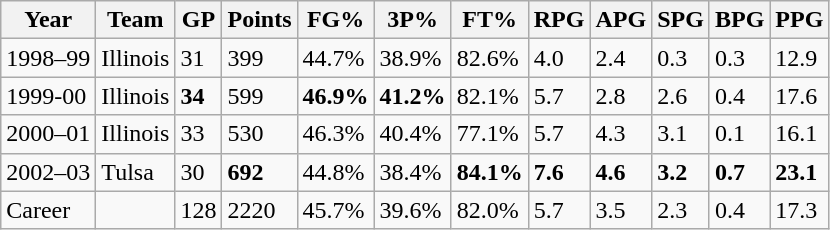<table class="wikitable">
<tr>
<th>Year</th>
<th>Team</th>
<th>GP</th>
<th>Points</th>
<th>FG%</th>
<th>3P%</th>
<th>FT%</th>
<th>RPG</th>
<th>APG</th>
<th>SPG</th>
<th>BPG</th>
<th>PPG</th>
</tr>
<tr>
<td>1998–99</td>
<td>Illinois</td>
<td>31</td>
<td>399</td>
<td>44.7%</td>
<td>38.9%</td>
<td>82.6%</td>
<td>4.0</td>
<td>2.4</td>
<td>0.3</td>
<td>0.3</td>
<td>12.9</td>
</tr>
<tr>
<td>1999-00</td>
<td>Illinois</td>
<td><strong>34</strong></td>
<td>599</td>
<td><strong>46.9%</strong></td>
<td><strong>41.2%</strong></td>
<td>82.1%</td>
<td>5.7</td>
<td>2.8</td>
<td>2.6</td>
<td>0.4</td>
<td>17.6</td>
</tr>
<tr>
<td>2000–01</td>
<td>Illinois</td>
<td>33</td>
<td>530</td>
<td>46.3%</td>
<td>40.4%</td>
<td>77.1%</td>
<td>5.7</td>
<td>4.3</td>
<td>3.1</td>
<td>0.1</td>
<td>16.1</td>
</tr>
<tr>
<td>2002–03</td>
<td>Tulsa</td>
<td>30</td>
<td><strong>692</strong></td>
<td>44.8%</td>
<td>38.4%</td>
<td><strong>84.1%</strong></td>
<td><strong>7.6</strong></td>
<td><strong>4.6</strong></td>
<td><strong>3.2</strong></td>
<td><strong>0.7</strong></td>
<td><strong>23.1</strong></td>
</tr>
<tr>
<td>Career</td>
<td></td>
<td>128</td>
<td>2220</td>
<td>45.7%</td>
<td>39.6%</td>
<td>82.0%</td>
<td>5.7</td>
<td>3.5</td>
<td>2.3</td>
<td>0.4</td>
<td>17.3</td>
</tr>
</table>
